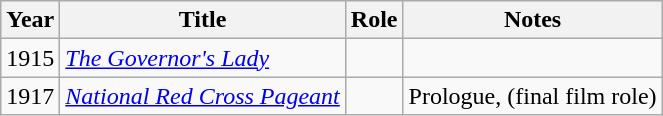<table class="wikitable">
<tr>
<th>Year</th>
<th>Title</th>
<th>Role</th>
<th>Notes</th>
</tr>
<tr>
<td>1915</td>
<td><em><a href='#'>The Governor's Lady</a></em></td>
<td></td>
<td></td>
</tr>
<tr>
<td>1917</td>
<td><em><a href='#'>National Red Cross Pageant</a></em></td>
<td></td>
<td>Prologue, (final film role)</td>
</tr>
</table>
